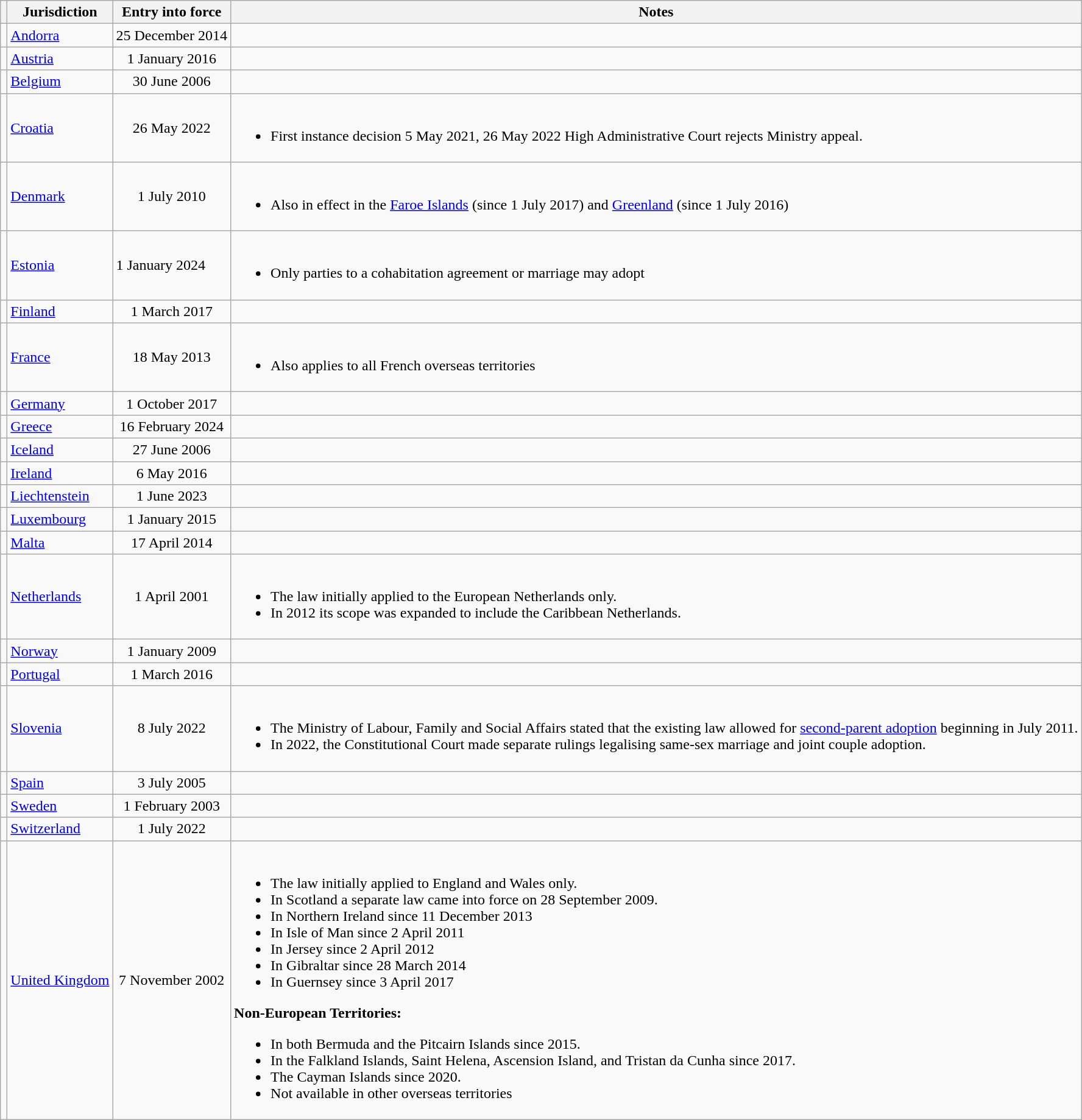<table class="wikitable sortable" style="text-align:left;">
<tr class="hintergrundfarbe6">
<th class="unsortable"></th>
<th class="sortable">Jurisdiction</th>
<th>Entry into force</th>
<th class="unsortable">Notes</th>
</tr>
<tr>
<td style="text-align:center"></td>
<td> <a href='#'>Andorra</a></td>
<td style="text-align:center">25 December 2014</td>
<td></td>
</tr>
<tr>
<td style="text-align:center"></td>
<td> <a href='#'>Austria</a></td>
<td style="text-align:center">1 January 2016</td>
<td></td>
</tr>
<tr>
<td style="text-align:center"></td>
<td> <a href='#'>Belgium</a></td>
<td style="text-align:center">30 June 2006</td>
<td></td>
</tr>
<tr>
<td style="text-align:center"></td>
<td> <a href='#'>Croatia</a></td>
<td style="text-align:center">26 May 2022</td>
<td><br><ul><li>First instance decision 5 May 2021, 26 May 2022 High Administrative Court rejects Ministry appeal.</li></ul></td>
</tr>
<tr>
<td style="text-align:center"></td>
<td>  <a href='#'>Denmark</a></td>
<td style="text-align:center">1 July 2010</td>
<td><br><ul><li>Also in effect in the <a href='#'>Faroe Islands</a> (since 1 July 2017) and <a href='#'>Greenland</a> (since 1 July 2016)</li></ul></td>
</tr>
<tr>
<td></td>
<td> <a href='#'>Estonia</a></td>
<td>1 January 2024</td>
<td><br><ul><li>Only parties to a cohabitation agreement or marriage may adopt</li></ul></td>
</tr>
<tr>
<td style="text-align:center"></td>
<td>  <a href='#'>Finland</a></td>
<td style="text-align:center">1 March 2017</td>
<td></td>
</tr>
<tr>
<td style="text-align:center"></td>
<td> <a href='#'>France</a></td>
<td style="text-align:center">18 May 2013</td>
<td><br><ul><li>Also applies to all French overseas territories</li></ul></td>
</tr>
<tr>
<td style="text-align:center"></td>
<td> <a href='#'>Germany</a></td>
<td style="text-align:center">1 October 2017</td>
<td></td>
</tr>
<tr>
<td style="text-align:center"></td>
<td> <a href='#'>Greece</a></td>
<td style="text-align:center">16 February 2024</td>
<td></td>
</tr>
<tr>
<td style="text-align:center"></td>
<td> <a href='#'>Iceland</a></td>
<td style="text-align:center">27 June 2006</td>
<td></td>
</tr>
<tr>
<td style="text-align:center"></td>
<td> <a href='#'>Ireland</a></td>
<td style="text-align:center">6 May 2016</td>
<td></td>
</tr>
<tr>
<td style="text-align:center"></td>
<td> <a href='#'>Liechtenstein</a></td>
<td style="text-align:center">1 June 2023</td>
<td></td>
</tr>
<tr>
<td style="text-align:center"></td>
<td> <a href='#'>Luxembourg</a></td>
<td style="text-align:center">1 January 2015</td>
<td></td>
</tr>
<tr>
<td style="text-align:center"></td>
<td>  <a href='#'>Malta</a></td>
<td style="text-align:center">17 April 2014</td>
<td></td>
</tr>
<tr>
<td style="text-align:center"></td>
<td> <a href='#'>Netherlands</a></td>
<td style="text-align:center">1 April 2001</td>
<td><br><ul><li>The law initially applied to the European Netherlands only.</li><li>In 2012 its scope was expanded to include the Caribbean Netherlands.</li></ul></td>
</tr>
<tr>
<td style="text-align:center"></td>
<td> <a href='#'>Norway</a></td>
<td style="text-align:center">1 January 2009</td>
<td></td>
</tr>
<tr>
<td style="text-align:center"></td>
<td> <a href='#'>Portugal</a></td>
<td style="text-align:center">1 March 2016</td>
<td></td>
</tr>
<tr>
<td></td>
<td> <a href='#'>Slovenia</a></td>
<td style="text-align:center">8 July 2022</td>
<td><br><ul><li>The Ministry of Labour, Family and Social Affairs stated that the existing law allowed for <a href='#'>second-parent adoption</a> beginning in July 2011.</li><li>In 2022, the Constitutional Court made separate rulings legalising same-sex marriage and joint couple adoption.</li></ul></td>
</tr>
<tr>
<td style="text-align:center"></td>
<td> <a href='#'>Spain</a></td>
<td style="text-align:center">3 July 2005</td>
<td></td>
</tr>
<tr>
<td style="text-align:center"></td>
<td> <a href='#'>Sweden</a></td>
<td style="text-align:center">1 February 2003</td>
<td></td>
</tr>
<tr>
<td style="text-align:center"></td>
<td> <a href='#'>Switzerland</a></td>
<td style="text-align:center">1 July 2022</td>
<td></td>
</tr>
<tr>
<td style="text-align:center"></td>
<td> <a href='#'>United Kingdom</a></td>
<td style="text-align:center">7 November 2002</td>
<td><br><ul><li>The law initially applied to England and Wales only.</li><li>In Scotland a separate law came into force on 28 September 2009.</li><li>In Northern Ireland since 11 December 2013</li><li>In Isle of Man since 2 April 2011</li><li>In Jersey since 2 April 2012</li><li>In Gibraltar since 28 March 2014</li><li>In Guernsey since 3 April 2017</li></ul><strong>Non-European Territories:</strong><ul><li>In both Bermuda and the Pitcairn Islands since 2015.</li><li>In the Falkland Islands, Saint Helena, Ascension Island, and Tristan da Cunha since 2017.</li><li>The Cayman Islands since 2020.</li><li>Not available in other overseas territories</li></ul></td>
</tr>
</table>
